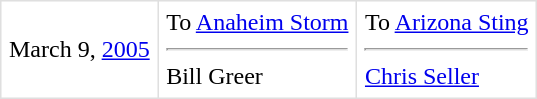<table border=1 style="border-collapse:collapse" bordercolor="#DFDFDF"  cellpadding="5">
<tr>
<td>March 9, <a href='#'>2005</a><br></td>
<td valign="top">To <a href='#'>Anaheim Storm</a> <hr>Bill Greer</td>
<td valign="top">To <a href='#'>Arizona Sting</a> <hr><a href='#'>Chris Seller</a></td>
</tr>
</table>
